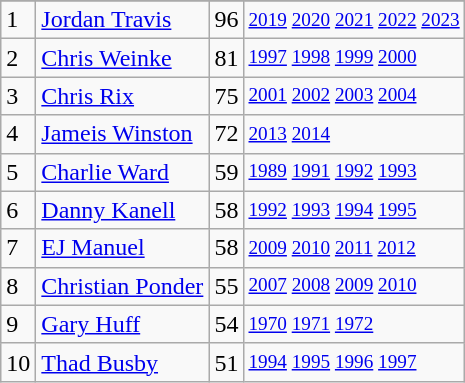<table class="wikitable">
<tr>
</tr>
<tr>
<td>1</td>
<td><a href='#'>Jordan Travis</a></td>
<td><abbr>96</abbr></td>
<td style="font-size:80%;"><a href='#'>2019</a> <a href='#'>2020</a> <a href='#'>2021</a> <a href='#'>2022</a> <a href='#'>2023</a></td>
</tr>
<tr>
<td>2</td>
<td><a href='#'>Chris Weinke</a></td>
<td><abbr>81</abbr></td>
<td style="font-size:80%;"><a href='#'>1997</a> <a href='#'>1998</a> <a href='#'>1999</a> <a href='#'>2000</a></td>
</tr>
<tr>
<td>3</td>
<td><a href='#'>Chris Rix</a></td>
<td><abbr>75</abbr></td>
<td style="font-size:80%;"><a href='#'>2001</a> <a href='#'>2002</a> <a href='#'>2003</a> <a href='#'>2004</a></td>
</tr>
<tr>
<td>4</td>
<td><a href='#'>Jameis Winston</a></td>
<td><abbr>72</abbr></td>
<td style="font-size:80%;"><a href='#'>2013</a> <a href='#'>2014</a></td>
</tr>
<tr>
<td>5</td>
<td><a href='#'>Charlie Ward</a></td>
<td><abbr>59</abbr></td>
<td style="font-size:80%;"><a href='#'>1989</a> <a href='#'>1991</a> <a href='#'>1992</a> <a href='#'>1993</a></td>
</tr>
<tr>
<td>6</td>
<td><a href='#'>Danny Kanell</a></td>
<td><abbr>58</abbr></td>
<td style="font-size:80%;"><a href='#'>1992</a> <a href='#'>1993</a> <a href='#'>1994</a> <a href='#'>1995</a></td>
</tr>
<tr>
<td>7</td>
<td><a href='#'>EJ Manuel</a></td>
<td><abbr>58</abbr></td>
<td style="font-size:80%;"><a href='#'>2009</a> <a href='#'>2010</a> <a href='#'>2011</a> <a href='#'>2012</a></td>
</tr>
<tr>
<td>8</td>
<td><a href='#'>Christian Ponder</a></td>
<td><abbr>55</abbr></td>
<td style="font-size:80%;"><a href='#'>2007</a> <a href='#'>2008</a> <a href='#'>2009</a> <a href='#'>2010</a></td>
</tr>
<tr>
<td>9</td>
<td><a href='#'>Gary Huff</a></td>
<td><abbr>54</abbr></td>
<td style="font-size:80%;"><a href='#'>1970</a> <a href='#'>1971</a> <a href='#'>1972</a></td>
</tr>
<tr>
<td>10</td>
<td><a href='#'>Thad Busby</a></td>
<td><abbr>51</abbr></td>
<td style="font-size:80%;"><a href='#'>1994</a> <a href='#'>1995</a> <a href='#'>1996</a> <a href='#'>1997</a></td>
</tr>
</table>
